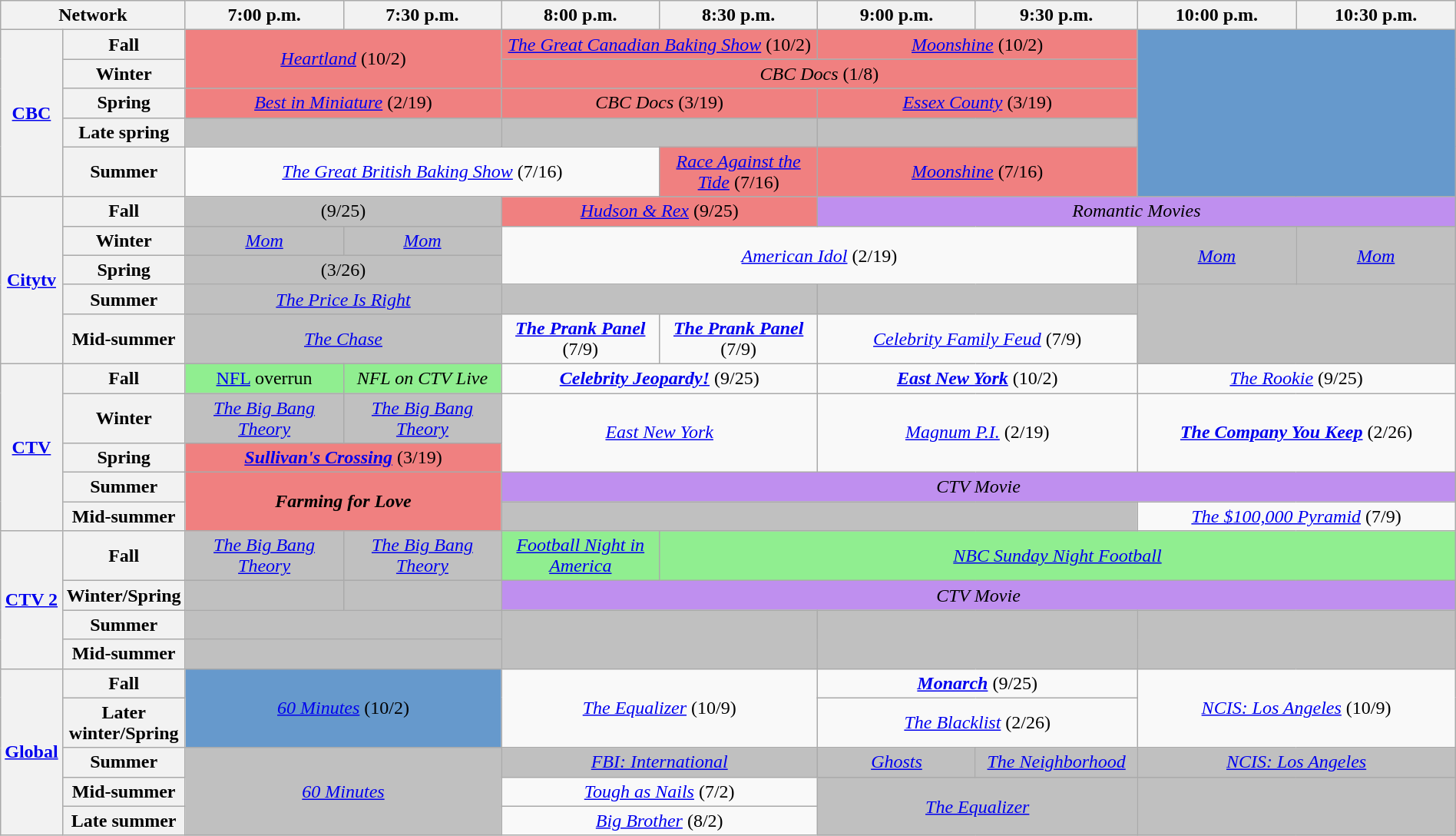<table class=wikitable style=width:100%;margin-right:0;text-align:center>
<tr>
<th style=width:8% colspan=2>Network</th>
<th style=width:11.5%>7:00 p.m.</th>
<th style=width:11.5%>7:30 p.m.</th>
<th style=width:11.5%>8:00 p.m.</th>
<th style=width:11.5%>8:30 p.m.</th>
<th style=width:11.5%>9:00 p.m.</th>
<th style=width:11.5%>9:30 p.m.</th>
<th style=width:11.5%>10:00 p.m.</th>
<th style=width:11.5%>10:30 p.m.</th>
</tr>
<tr>
<th rowspan=5><a href='#'>CBC</a></th>
<th>Fall</th>
<td colspan=2 rowspan=2 style=background:#F08080><em><a href='#'>Heartland</a></em> (10/2)</td>
<td colspan=2 style=background:#F08080><em><a href='#'>The Great Canadian Baking Show</a></em> (10/2)</td>
<td colspan=2 style=background:#F08080><em><a href='#'>Moonshine</a></em> (10/2)</td>
<td colspan=2 rowspan=5 style=background:#6699CC></td>
</tr>
<tr>
<th>Winter</th>
<td colspan=4 style=background:#F08080><em>CBC Docs</em> (1/8)</td>
</tr>
<tr>
<th>Spring</th>
<td colspan=2 style=background:#F08080><em><a href='#'>Best in Miniature</a></em> (2/19)</td>
<td colspan=2 style=background:#F08080><em>CBC Docs</em> (3/19)</td>
<td colspan=2 style=background:#F08080><em><a href='#'>Essex County</a></em> (3/19)</td>
</tr>
<tr>
<th>Late spring</th>
<td colspan=2 style=background:#C0C0C0> </td>
<td colspan=2 style=background:#C0C0C0> </td>
<td colspan=2 style=background:#C0C0C0> </td>
</tr>
<tr>
<th>Summer</th>
<td colspan=3><em><a href='#'>The Great British Baking Show</a></em> (7/16)</td>
<td style=background:#F08080><em><a href='#'>Race Against the Tide</a></em> (7/16)</td>
<td colspan=2 style=background:#F08080><em><a href='#'>Moonshine</a></em> (7/16)</td>
</tr>
<tr>
<th rowspan=5><a href='#'>Citytv</a></th>
<th>Fall</th>
<td colspan=2 style=background:#C0C0C0>  (9/25)</td>
<td colspan=2 style=background:#F08080><em><a href='#'>Hudson & Rex</a></em> (9/25)</td>
<td style=background:#BF8FEF colspan=4><em>Romantic Movies</em></td>
</tr>
<tr>
<th>Winter</th>
<td style=background:#C0C0C0><em><a href='#'>Mom</a></em> </td>
<td style=background:#C0C0C0><em><a href='#'>Mom</a></em> </td>
<td colspan=4 rowspan=2><em><a href='#'>American Idol</a></em> (2/19)</td>
<td style=background:#C0C0C0 rowspan=2><em><a href='#'>Mom</a></em> </td>
<td style=background:#C0C0C0 rowspan=2><em><a href='#'>Mom</a></em> </td>
</tr>
<tr>
<th>Spring</th>
<td colspan=2 style=background:#C0C0C0>  (3/26)</td>
</tr>
<tr>
<th>Summer</th>
<td colspan=2 style=background:#C0C0C0><em><a href='#'>The Price Is Right</a></em> </td>
<td colspan=2 style=background:#C0C0C0> </td>
<td colspan=2 style=background:#C0C0C0> </td>
<td colspan=2 rowspan=2 style=background:#C0C0C0> </td>
</tr>
<tr>
<th>Mid-summer</th>
<td colspan=2 style=background:#C0C0C0><em><a href='#'>The Chase</a></em> </td>
<td><strong><em><a href='#'>The Prank Panel</a></em></strong> (7/9)</td>
<td><strong><em><a href='#'>The Prank Panel</a></em></strong> (7/9)</td>
<td colspan=2><em><a href='#'>Celebrity Family Feud</a></em> (7/9)</td>
</tr>
<tr>
<th rowspan=5><a href='#'>CTV</a></th>
<th>Fall</th>
<td style=background:lightgreen><a href='#'>NFL</a> overrun </td>
<td style=background:lightgreen><em>NFL on CTV Live</em></td>
<td colspan=2><strong><em><a href='#'>Celebrity Jeopardy!</a></em></strong> (9/25)</td>
<td colspan=2><strong><em><a href='#'>East New York</a></em></strong> (10/2)</td>
<td colspan=2><em><a href='#'>The Rookie</a></em> (9/25)</td>
</tr>
<tr>
<th>Winter</th>
<td style=background:#C0C0C0><em><a href='#'>The Big Bang Theory</a></em> </td>
<td style=background:#C0C0C0><em><a href='#'>The Big Bang Theory</a></em> </td>
<td colspan=2 rowspan=2><em><a href='#'>East New York</a></em></td>
<td colspan=2 rowspan=2><em><a href='#'>Magnum P.I.</a></em> (2/19)</td>
<td colspan=2 rowspan=2><strong><em><a href='#'>The Company You Keep</a></em></strong> (2/26)</td>
</tr>
<tr>
<th>Spring</th>
<td colspan=2 style=background:#F08080><strong><em><a href='#'>Sullivan's Crossing</a></em></strong> (3/19)</td>
</tr>
<tr>
<th>Summer</th>
<td colspan=2 rowspan=2 style=background:#F08080><strong><em>Farming for Love</em></strong></td>
<td style=background:#BF8FEF colspan=6><em>CTV Movie</em></td>
</tr>
<tr>
<th>Mid-summer</th>
<td colspan=4 style=background:#C0C0C0> </td>
<td colspan=2><em><a href='#'>The $100,000 Pyramid</a></em> (7/9)</td>
</tr>
<tr>
<th rowspan=4><a href='#'>CTV 2</a></th>
<th>Fall</th>
<td style=background:#C0C0C0><em><a href='#'>The Big Bang Theory</a></em> </td>
<td style=background:#C0C0C0><em><a href='#'>The Big Bang Theory</a></em> </td>
<td style=background:lightgreen><em><a href='#'>Football Night in America</a></em></td>
<td colspan=5 style=background:lightgreen><em><a href='#'>NBC Sunday Night Football</a></em></td>
</tr>
<tr>
<th>Winter/Spring</th>
<td style=background:#C0C0C0> </td>
<td style=background:#C0C0C0> </td>
<td style=background:#BF8FEF colspan=6><em>CTV Movie</em></td>
</tr>
<tr>
<th>Summer</th>
<td colspan=2 style=background:#C0C0C0> </td>
<td colspan=2 style=background:#C0C0C0 rowspan=2> </td>
<td colspan=2 style=background:#C0C0C0 rowspan=2> </td>
<td colspan=2 style=background:#C0C0C0 rowspan=2> </td>
</tr>
<tr>
<th>Mid-summer</th>
<td colspan=2 style=background:#C0C0C0> </td>
</tr>
<tr>
<th rowspan=5><a href='#'>Global</a></th>
<th>Fall</th>
<td style=background:#6699CC colspan=2 rowspan=2><em><a href='#'>60 Minutes</a></em> (10/2)</td>
<td colspan=2 rowspan=2><em><a href='#'>The Equalizer</a></em> (10/9)</td>
<td colspan=2><strong><em><a href='#'>Monarch</a></em></strong> (9/25)</td>
<td colspan=2 rowspan=2><em><a href='#'>NCIS: Los Angeles</a></em> (10/9)</td>
</tr>
<tr>
<th>Later winter/Spring</th>
<td colspan=2><em><a href='#'>The Blacklist</a></em> (2/26)</td>
</tr>
<tr>
<th>Summer</th>
<td style=background:#C0C0C0 colspan=2 rowspan=3><em><a href='#'>60 Minutes</a></em> </td>
<td style=background:#C0C0C0 colspan=2><em><a href='#'>FBI: International</a></em> </td>
<td style=background:#C0C0C0><em><a href='#'>Ghosts</a></em> </td>
<td style=background:#C0C0C0><em><a href='#'>The Neighborhood</a></em> </td>
<td style=background:#C0C0C0 colspan=2><em><a href='#'>NCIS: Los Angeles</a></em> </td>
</tr>
<tr>
<th>Mid-summer</th>
<td colspan=2><em><a href='#'>Tough as Nails</a></em> (7/2)</td>
<td style=background:#C0C0C0 colspan=2 rowspan=2><em><a href='#'>The Equalizer</a></em> </td>
<td style=background:#C0C0C0 colspan=2 rowspan=2> </td>
</tr>
<tr>
<th>Late summer</th>
<td colspan=2><em><a href='#'>Big Brother</a></em> (8/2)</td>
</tr>
</table>
